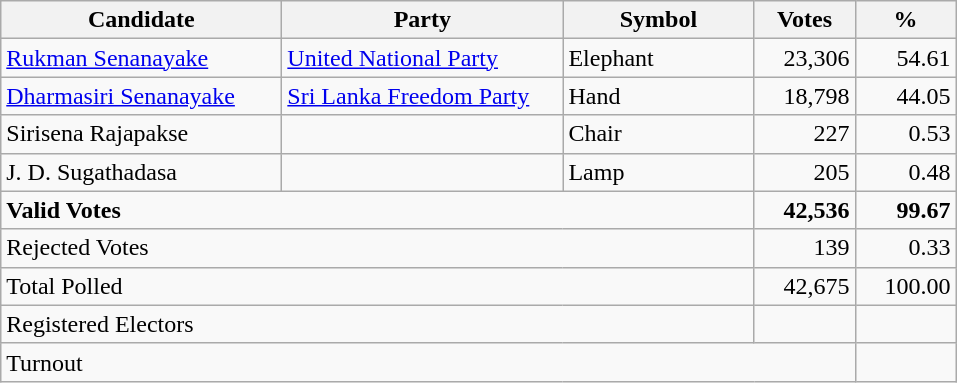<table class="wikitable" border="1" style="text-align:right;">
<tr>
<th align=left width="180">Candidate</th>
<th align=left width="180">Party</th>
<th align=left width="120">Symbol</th>
<th align=left width="60">Votes</th>
<th align=left width="60">%</th>
</tr>
<tr>
<td align=left><a href='#'>Rukman Senanayake</a></td>
<td align=left><a href='#'>United National Party</a></td>
<td align=left>Elephant</td>
<td>23,306</td>
<td>54.61</td>
</tr>
<tr>
<td align=left><a href='#'>Dharmasiri Senanayake</a></td>
<td align=left><a href='#'>Sri Lanka Freedom Party</a></td>
<td align=left>Hand</td>
<td>18,798</td>
<td>44.05</td>
</tr>
<tr>
<td align=left>Sirisena Rajapakse</td>
<td></td>
<td align=left>Chair</td>
<td>227</td>
<td>0.53</td>
</tr>
<tr>
<td align=left>J. D. Sugathadasa</td>
<td></td>
<td align=left>Lamp</td>
<td>205</td>
<td>0.48</td>
</tr>
<tr>
<td align=left colspan=3><strong>Valid Votes</strong></td>
<td><strong>42,536</strong></td>
<td><strong>99.67</strong></td>
</tr>
<tr>
<td align=left colspan=3>Rejected Votes</td>
<td>139</td>
<td>0.33</td>
</tr>
<tr>
<td align=left colspan=3>Total Polled</td>
<td>42,675</td>
<td>100.00</td>
</tr>
<tr>
<td align=left colspan=3>Registered Electors</td>
<td></td>
<td></td>
</tr>
<tr>
<td align=left colspan=4>Turnout</td>
<td></td>
</tr>
</table>
